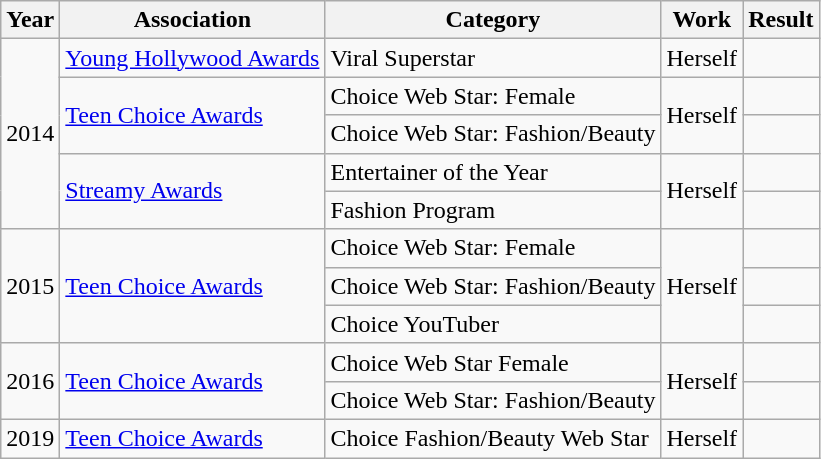<table class="wikitable">
<tr>
<th>Year</th>
<th>Association</th>
<th>Category</th>
<th>Work</th>
<th>Result</th>
</tr>
<tr>
<td rowspan="5">2014</td>
<td><a href='#'>Young Hollywood Awards</a></td>
<td>Viral Superstar</td>
<td>Herself</td>
<td></td>
</tr>
<tr>
<td rowspan="2"><a href='#'>Teen Choice Awards</a></td>
<td>Choice Web Star: Female</td>
<td rowspan="2">Herself</td>
<td></td>
</tr>
<tr>
<td>Choice Web Star: Fashion/Beauty</td>
<td></td>
</tr>
<tr>
<td rowspan="2"><a href='#'>Streamy Awards</a></td>
<td>Entertainer of the Year</td>
<td rowspan="2">Herself</td>
<td></td>
</tr>
<tr>
<td>Fashion Program</td>
<td></td>
</tr>
<tr>
<td rowspan="3">2015</td>
<td rowspan="3"><a href='#'>Teen Choice Awards</a></td>
<td>Choice Web Star: Female</td>
<td rowspan="3">Herself</td>
<td></td>
</tr>
<tr>
<td>Choice Web Star: Fashion/Beauty</td>
<td></td>
</tr>
<tr>
<td>Choice YouTuber</td>
<td></td>
</tr>
<tr>
<td rowspan="2">2016</td>
<td rowspan="2"><a href='#'>Teen Choice Awards</a></td>
<td>Choice Web Star Female</td>
<td rowspan="2">Herself</td>
<td></td>
</tr>
<tr>
<td>Choice Web Star: Fashion/Beauty</td>
<td></td>
</tr>
<tr>
<td>2019</td>
<td><a href='#'>Teen Choice Awards</a></td>
<td>Choice Fashion/Beauty Web Star</td>
<td>Herself</td>
<td></td>
</tr>
</table>
